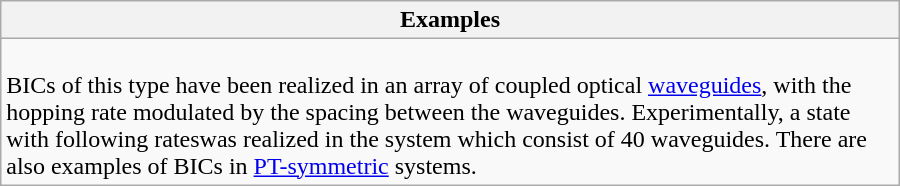<table class="mw-collapsible mw-collapsed wikitable" style="width:600px; overflow:auto;">
<tr>
<th>Examples</th>
</tr>
<tr>
<td><br>BICs of this type have been realized in an array of coupled optical <a href='#'>waveguides</a>, with the hopping rate modulated by the spacing between the waveguides. Experimentally, a state with following rateswas realized in the system which consist of 40 waveguides. There are also examples of BICs in <a href='#'>PT-symmetric</a> systems.</td>
</tr>
</table>
